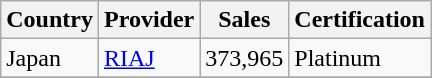<table class="wikitable" border="1">
<tr>
<th>Country</th>
<th>Provider</th>
<th>Sales</th>
<th>Certification</th>
</tr>
<tr>
<td>Japan</td>
<td><a href='#'>RIAJ</a></td>
<td>373,965</td>
<td>Platinum</td>
</tr>
<tr>
</tr>
</table>
